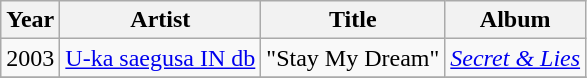<table class="wikitable">
<tr>
<th>Year</th>
<th>Artist</th>
<th>Title</th>
<th>Album</th>
</tr>
<tr>
<td rowspan="1">2003</td>
<td rowspan="1"><a href='#'>U-ka saegusa IN db</a></td>
<td>"Stay My Dream"</td>
<td align="center"><em><a href='#'>Secret & Lies</a></em></td>
</tr>
<tr>
</tr>
</table>
